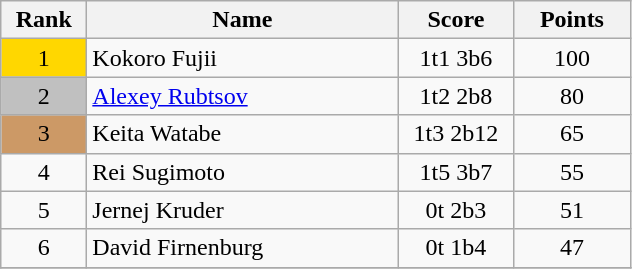<table class="wikitable">
<tr>
<th width = "50">Rank</th>
<th width = "200">Name</th>
<th width = "70">Score</th>
<th width = "70">Points</th>
</tr>
<tr>
<td align="center" style="background: gold">1</td>
<td> Kokoro Fujii</td>
<td align="center">1t1 3b6</td>
<td align="center">100</td>
</tr>
<tr>
<td align="center" style="background: silver">2</td>
<td> <a href='#'>Alexey Rubtsov</a></td>
<td align="center">1t2 2b8</td>
<td align="center">80</td>
</tr>
<tr>
<td align="center" style="background: #cc9966">3</td>
<td> Keita Watabe</td>
<td align="center">1t3 2b12</td>
<td align="center">65</td>
</tr>
<tr>
<td align="center">4</td>
<td> Rei Sugimoto</td>
<td align="center">1t5 3b7</td>
<td align="center">55</td>
</tr>
<tr>
<td align="center">5</td>
<td> Jernej Kruder</td>
<td align="center">0t 2b3</td>
<td align="center">51</td>
</tr>
<tr>
<td align="center">6</td>
<td> David Firnenburg</td>
<td align="center">0t 1b4</td>
<td align="center">47</td>
</tr>
<tr>
</tr>
</table>
